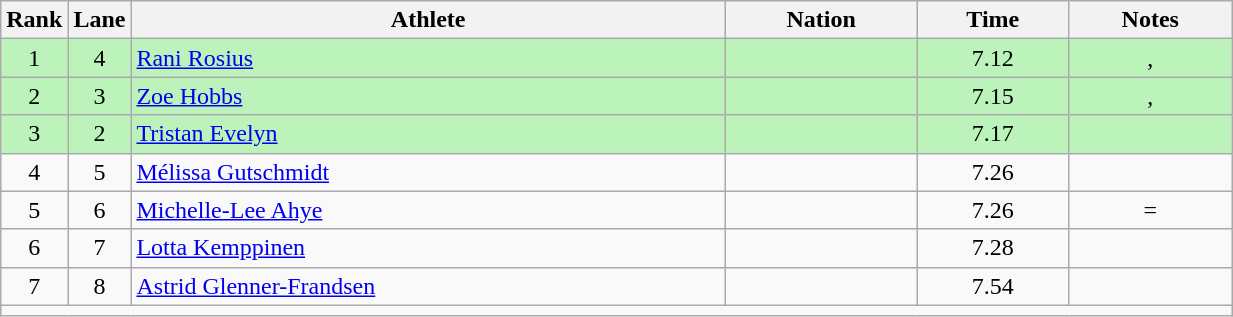<table class="wikitable sortable" style="text-align:center;width: 65%;">
<tr>
<th scope="col" style="width: 10px;">Rank</th>
<th scope="col" style="width: 10px;">Lane</th>
<th scope="col">Athlete</th>
<th scope="col">Nation</th>
<th scope="col">Time</th>
<th scope="col">Notes</th>
</tr>
<tr bgcolor=bbf3bb>
<td>1</td>
<td>4</td>
<td align=left><a href='#'>Rani Rosius</a></td>
<td align=left></td>
<td>7.12</td>
<td>, </td>
</tr>
<tr bgcolor=bbf3bb>
<td>2</td>
<td>3</td>
<td align=left><a href='#'>Zoe Hobbs</a></td>
<td align=left></td>
<td>7.15</td>
<td>, </td>
</tr>
<tr bgcolor=bbf3bb>
<td>3</td>
<td>2</td>
<td align=left><a href='#'>Tristan Evelyn</a></td>
<td align=left></td>
<td>7.17</td>
<td></td>
</tr>
<tr>
<td>4</td>
<td>5</td>
<td align=left><a href='#'>Mélissa Gutschmidt</a></td>
<td align=left></td>
<td>7.26</td>
<td></td>
</tr>
<tr>
<td>5</td>
<td>6</td>
<td align=left><a href='#'>Michelle-Lee Ahye</a></td>
<td align=left></td>
<td>7.26</td>
<td>=</td>
</tr>
<tr>
<td>6</td>
<td>7</td>
<td align=left><a href='#'>Lotta Kemppinen</a></td>
<td align=left></td>
<td>7.28</td>
<td></td>
</tr>
<tr>
<td>7</td>
<td>8</td>
<td align=left><a href='#'>Astrid Glenner-Frandsen</a></td>
<td align=left></td>
<td>7.54</td>
<td></td>
</tr>
<tr class="sortbottom">
<td colspan="6"></td>
</tr>
</table>
